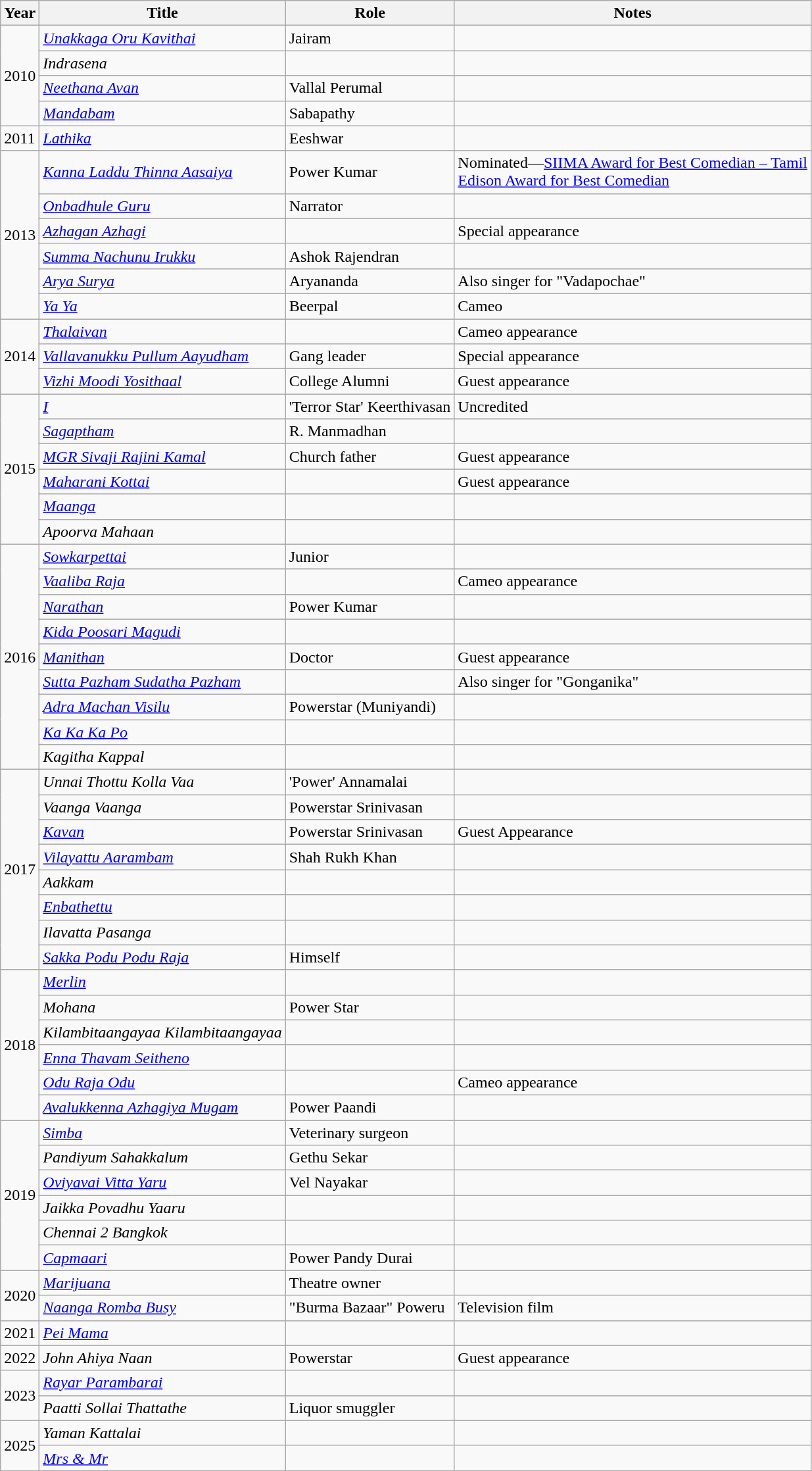<table class="wikitable sortable">
<tr>
<th>Year</th>
<th>Title</th>
<th>Role</th>
<th class="unsortable">Notes</th>
</tr>
<tr>
<td rowspan="4">2010</td>
<td><em><a href='#'>Unakkaga Oru Kavithai</a></em></td>
<td>Jairam</td>
<td></td>
</tr>
<tr>
<td><em>Indrasena</em></td>
<td></td>
<td></td>
</tr>
<tr>
<td><em><a href='#'>Neethana Avan</a></em></td>
<td>Vallal Perumal</td>
<td></td>
</tr>
<tr>
<td><em><a href='#'>Mandabam</a></em></td>
<td>Sabapathy</td>
<td></td>
</tr>
<tr>
<td>2011</td>
<td><em><a href='#'>Lathika</a></em></td>
<td>Eeshwar</td>
<td></td>
</tr>
<tr>
<td rowspan="6">2013</td>
<td><em><a href='#'>Kanna Laddu Thinna Aasaiya</a></em></td>
<td>Power Kumar</td>
<td>Nominated—<a href='#'>SIIMA Award for Best Comedian – Tamil</a><br><a href='#'>Edison Award for Best Comedian</a></td>
</tr>
<tr>
<td><em><a href='#'>Onbadhule Guru</a></em></td>
<td>Narrator</td>
<td></td>
</tr>
<tr>
<td><em><a href='#'>Azhagan Azhagi</a></em></td>
<td></td>
<td>Special appearance</td>
</tr>
<tr>
<td><em><a href='#'>Summa Nachunu Irukku</a></em></td>
<td>Ashok Rajendran</td>
<td></td>
</tr>
<tr>
<td><em><a href='#'>Arya Surya</a></em></td>
<td>Aryananda</td>
<td>Also singer for "Vadapochae"</td>
</tr>
<tr>
<td><em><a href='#'>Ya Ya</a></em></td>
<td>Beerpal</td>
<td>Cameo</td>
</tr>
<tr>
<td rowspan="3">2014</td>
<td><em><a href='#'>Thalaivan</a></em></td>
<td></td>
<td>Cameo appearance</td>
</tr>
<tr>
<td><em><a href='#'>Vallavanukku Pullum Aayudham</a></em></td>
<td>Gang leader</td>
<td>Special appearance</td>
</tr>
<tr>
<td><em><a href='#'>Vizhi Moodi Yosithaal</a></em></td>
<td>College Alumni</td>
<td>Guest appearance</td>
</tr>
<tr>
<td rowspan="6">2015</td>
<td><em><a href='#'>I</a></em></td>
<td>'Terror Star' Keerthivasan</td>
<td>Uncredited</td>
</tr>
<tr>
<td><em><a href='#'>Sagaptham</a></em></td>
<td>R. Manmadhan</td>
<td></td>
</tr>
<tr>
<td><em><a href='#'>MGR Sivaji Rajini Kamal</a></em></td>
<td>Church father</td>
<td>Guest appearance</td>
</tr>
<tr>
<td><em><a href='#'>Maharani Kottai</a></em></td>
<td></td>
<td>Guest appearance</td>
</tr>
<tr>
<td><em><a href='#'>Maanga</a></em></td>
<td></td>
<td></td>
</tr>
<tr>
<td><em>Apoorva Mahaan</em></td>
<td></td>
<td></td>
</tr>
<tr>
<td rowspan="9">2016</td>
<td><em><a href='#'>Sowkarpettai</a></em></td>
<td>Junior</td>
<td></td>
</tr>
<tr>
<td><em><a href='#'>Vaaliba Raja</a></em></td>
<td></td>
<td>Cameo appearance</td>
</tr>
<tr>
<td><em><a href='#'>Narathan</a></em></td>
<td>Power Kumar</td>
<td></td>
</tr>
<tr>
<td><em><a href='#'>Kida Poosari Magudi</a></em></td>
<td></td>
<td></td>
</tr>
<tr>
<td><em><a href='#'>Manithan</a></em></td>
<td>Doctor</td>
<td>Guest appearance</td>
</tr>
<tr>
<td><em><a href='#'>Sutta Pazham Sudatha Pazham</a></em></td>
<td></td>
<td>Also singer for "Gonganika"</td>
</tr>
<tr>
<td><em><a href='#'>Adra Machan Visilu</a></em></td>
<td>Powerstar (Muniyandi)</td>
<td></td>
</tr>
<tr>
<td><em><a href='#'>Ka Ka Ka Po</a></em></td>
<td></td>
<td></td>
</tr>
<tr>
<td><em>Kagitha Kappal</em></td>
<td></td>
<td></td>
</tr>
<tr>
<td rowspan="8">2017</td>
<td><em>Unnai Thottu Kolla Vaa</em></td>
<td>'Power' Annamalai</td>
<td></td>
</tr>
<tr>
<td><em>Vaanga Vaanga</em></td>
<td>Powerstar Srinivasan</td>
<td></td>
</tr>
<tr>
<td><em><a href='#'>Kavan</a></em></td>
<td>Powerstar Srinivasan</td>
<td>Guest Appearance</td>
</tr>
<tr>
<td><em><a href='#'>Vilayattu Aarambam</a></em></td>
<td>Shah Rukh Khan</td>
<td></td>
</tr>
<tr>
<td><em>Aakkam</em></td>
<td></td>
<td></td>
</tr>
<tr>
<td><em><a href='#'>Enbathettu</a></em></td>
<td></td>
<td></td>
</tr>
<tr>
<td><em>Ilavatta Pasanga</em></td>
<td></td>
<td></td>
</tr>
<tr>
<td><em><a href='#'>Sakka Podu Podu Raja</a></em></td>
<td>Himself</td>
<td></td>
</tr>
<tr>
<td rowspan="6">2018</td>
<td><em><a href='#'>Merlin</a></em></td>
<td></td>
<td></td>
</tr>
<tr>
<td><em>Mohana</em></td>
<td>Power Star</td>
<td></td>
</tr>
<tr>
<td><em>Kilambitaangayaa Kilambitaangayaa</em></td>
<td></td>
<td></td>
</tr>
<tr>
<td><em><a href='#'>Enna Thavam Seitheno</a></em></td>
<td></td>
<td></td>
</tr>
<tr>
<td><em><a href='#'>Odu Raja Odu</a></em></td>
<td></td>
<td>Cameo appearance</td>
</tr>
<tr>
<td><em><a href='#'>Avalukkenna Azhagiya Mugam</a></em></td>
<td>Power Paandi</td>
<td></td>
</tr>
<tr>
<td rowspan="6">2019</td>
<td><em><a href='#'>Simba</a></em></td>
<td>Veterinary surgeon</td>
<td></td>
</tr>
<tr>
<td><em>Pandiyum Sahakkalum</em></td>
<td>Gethu Sekar</td>
<td></td>
</tr>
<tr>
<td><em><a href='#'>Oviyavai Vitta Yaru</a></em></td>
<td>Vel Nayakar</td>
<td></td>
</tr>
<tr>
<td><em>Jaikka Povadhu Yaaru</em></td>
<td></td>
<td></td>
</tr>
<tr>
<td><em>Chennai 2 Bangkok</em></td>
<td></td>
<td></td>
</tr>
<tr>
<td><em><a href='#'>Capmaari</a></em></td>
<td>Power Pandy Durai</td>
<td></td>
</tr>
<tr>
<td rowspan="2">2020</td>
<td><em><a href='#'>Marijuana</a></em></td>
<td>Theatre owner</td>
<td></td>
</tr>
<tr>
<td><em><a href='#'>Naanga Romba Busy</a></em></td>
<td>"Burma Bazaar" Poweru</td>
<td>Television film</td>
</tr>
<tr>
<td>2021</td>
<td><em><a href='#'>Pei Mama</a></em></td>
<td></td>
<td></td>
</tr>
<tr>
<td>2022</td>
<td><em>John Ahiya Naan</em></td>
<td>Powerstar</td>
<td>Guest appearance</td>
</tr>
<tr>
<td rowspan="2">2023</td>
<td><em><a href='#'>Rayar Parambarai</a></em></td>
<td></td>
<td></td>
</tr>
<tr>
<td><em>Paatti Sollai Thattathe</em></td>
<td>Liquor smuggler</td>
<td></td>
</tr>
<tr>
<td rowspan="2">2025</td>
<td><em>Yaman Kattalai</em></td>
<td></td>
<td></td>
</tr>
<tr>
<td><em><a href='#'>Mrs & Mr</a></em></td>
<td></td>
<td></td>
</tr>
</table>
